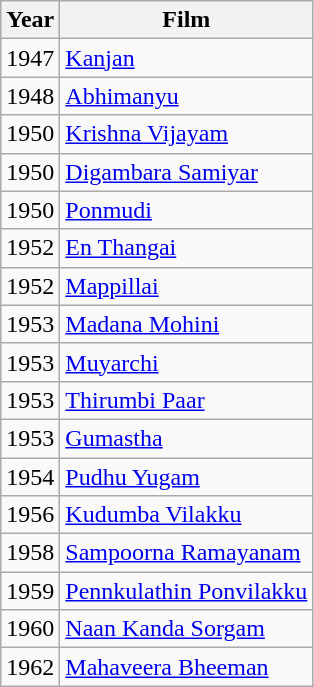<table class="wikitable">
<tr>
<th>Year</th>
<th>Film</th>
</tr>
<tr>
<td>1947</td>
<td><a href='#'>Kanjan</a></td>
</tr>
<tr>
<td>1948</td>
<td><a href='#'>Abhimanyu</a></td>
</tr>
<tr>
<td>1950</td>
<td><a href='#'>Krishna Vijayam</a></td>
</tr>
<tr>
<td>1950</td>
<td><a href='#'>Digambara Samiyar</a></td>
</tr>
<tr>
<td>1950</td>
<td><a href='#'>Ponmudi</a></td>
</tr>
<tr>
<td>1952</td>
<td><a href='#'>En Thangai</a></td>
</tr>
<tr>
<td>1952</td>
<td><a href='#'>Mappillai</a></td>
</tr>
<tr>
<td>1953</td>
<td><a href='#'>Madana Mohini</a></td>
</tr>
<tr>
<td>1953</td>
<td><a href='#'>Muyarchi</a></td>
</tr>
<tr>
<td>1953</td>
<td><a href='#'>Thirumbi Paar</a></td>
</tr>
<tr>
<td>1953</td>
<td><a href='#'>Gumastha</a></td>
</tr>
<tr>
<td>1954</td>
<td><a href='#'>Pudhu Yugam</a></td>
</tr>
<tr>
<td>1956</td>
<td><a href='#'>Kudumba Vilakku</a></td>
</tr>
<tr>
<td>1958</td>
<td><a href='#'>Sampoorna Ramayanam</a></td>
</tr>
<tr>
<td>1959</td>
<td><a href='#'>Pennkulathin Ponvilakku</a></td>
</tr>
<tr>
<td>1960</td>
<td><a href='#'>Naan Kanda Sorgam</a></td>
</tr>
<tr>
<td>1962</td>
<td><a href='#'>Mahaveera Bheeman</a></td>
</tr>
</table>
